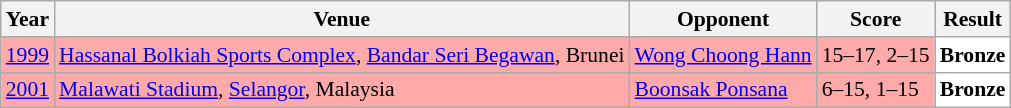<table class="sortable wikitable" style="font-size: 90%;">
<tr>
<th>Year</th>
<th>Venue</th>
<th>Opponent</th>
<th>Score</th>
<th>Result</th>
</tr>
<tr style="background:#FFAAAA">
<td align="center"><a href='#'>1999</a></td>
<td align="left"><a href='#'>Hassanal Bolkiah Sports Complex</a>, <a href='#'>Bandar Seri Begawan</a>, Brunei</td>
<td align="left"> <a href='#'>Wong Choong Hann</a></td>
<td align="left">15–17, 2–15</td>
<td style="text-align:left; background:white"> <strong>Bronze</strong></td>
</tr>
<tr style="background:#FFAAAA">
<td align="center"><a href='#'>2001</a></td>
<td align="left"><a href='#'>Malawati Stadium</a>, <a href='#'>Selangor</a>, Malaysia</td>
<td align="left"> <a href='#'>Boonsak Ponsana</a></td>
<td align="left">6–15, 1–15</td>
<td style="text-align:left; background:white"> <strong>Bronze</strong></td>
</tr>
</table>
